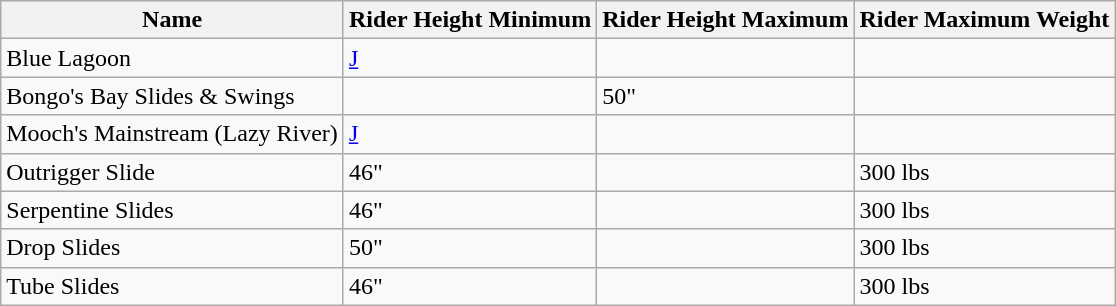<table class="wikitable">
<tr>
<th>Name</th>
<th>Rider Height Minimum</th>
<th>Rider Height Maximum</th>
<th>Rider Maximum Weight</th>
</tr>
<tr>
<td>Blue Lagoon</td>
<td><a href='#'>J</a></td>
<td></td>
<td></td>
</tr>
<tr>
<td>Bongo's Bay Slides & Swings</td>
<td></td>
<td>50"</td>
<td></td>
</tr>
<tr>
<td>Mooch's Mainstream (Lazy River)</td>
<td><a href='#'>J</a></td>
<td></td>
<td></td>
</tr>
<tr>
<td>Outrigger Slide</td>
<td>46"</td>
<td></td>
<td>300 lbs</td>
</tr>
<tr>
<td>Serpentine Slides</td>
<td>46"</td>
<td></td>
<td>300 lbs</td>
</tr>
<tr>
<td>Drop Slides</td>
<td>50"</td>
<td></td>
<td>300 lbs</td>
</tr>
<tr>
<td>Tube Slides</td>
<td>46"</td>
<td></td>
<td>300 lbs</td>
</tr>
</table>
